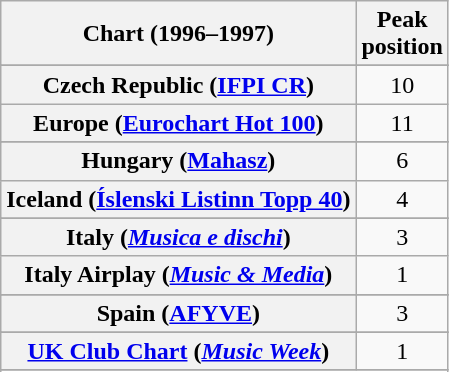<table class="wikitable sortable plainrowheaders" style="text-align:center">
<tr>
<th>Chart (1996–1997)</th>
<th>Peak<br>position</th>
</tr>
<tr>
</tr>
<tr>
</tr>
<tr>
</tr>
<tr>
<th scope="row">Czech Republic (<a href='#'>IFPI CR</a>)</th>
<td>10</td>
</tr>
<tr>
<th scope="row">Europe (<a href='#'>Eurochart Hot 100</a>)</th>
<td>11</td>
</tr>
<tr>
</tr>
<tr>
</tr>
<tr>
<th scope="row">Hungary (<a href='#'>Mahasz</a>)</th>
<td>6</td>
</tr>
<tr>
<th scope="row">Iceland (<a href='#'>Íslenski Listinn Topp 40</a>)</th>
<td>4</td>
</tr>
<tr>
</tr>
<tr>
<th scope="row">Italy (<em><a href='#'>Musica e dischi</a></em>)</th>
<td>3</td>
</tr>
<tr>
<th scope="row">Italy Airplay (<em><a href='#'>Music & Media</a></em>)</th>
<td>1</td>
</tr>
<tr>
</tr>
<tr>
</tr>
<tr>
</tr>
<tr>
<th scope="row">Spain (<a href='#'>AFYVE</a>)</th>
<td>3</td>
</tr>
<tr>
</tr>
<tr>
</tr>
<tr>
<th scope="row"><a href='#'>UK Club Chart</a> (<em><a href='#'>Music Week</a></em>)</th>
<td>1</td>
</tr>
<tr>
</tr>
<tr>
</tr>
</table>
